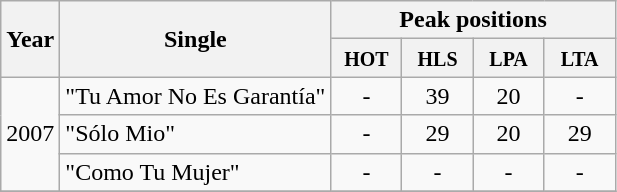<table class="wikitable">
<tr>
<th align="center" rowspan="2">Year</th>
<th align="center" rowspan="2">Single</th>
<th align="center" colspan="4">Peak positions</th>
</tr>
<tr bgcolor="#FFFFFF">
<th width="40"><small>HOT</small></th>
<th width="40"><small>HLS</small></th>
<th width="40"><small>LPA</small></th>
<th width="40"><small>LTA</small></th>
</tr>
<tr>
<td align="center" rowspan="3">2007</td>
<td align="left">"Tu Amor No Es Garantía"</td>
<td align="center">-</td>
<td align="center">39</td>
<td align="center">20</td>
<td align="center">-</td>
</tr>
<tr>
<td align="lef">"Sólo Mio"</td>
<td align="center">-</td>
<td align="center">29</td>
<td align="center">20</td>
<td align="center">29</td>
</tr>
<tr>
<td align="lef">"Como Tu Mujer"</td>
<td align="center">-</td>
<td align="center">-</td>
<td align="center">-</td>
<td align="center">-</td>
</tr>
<tr>
</tr>
</table>
